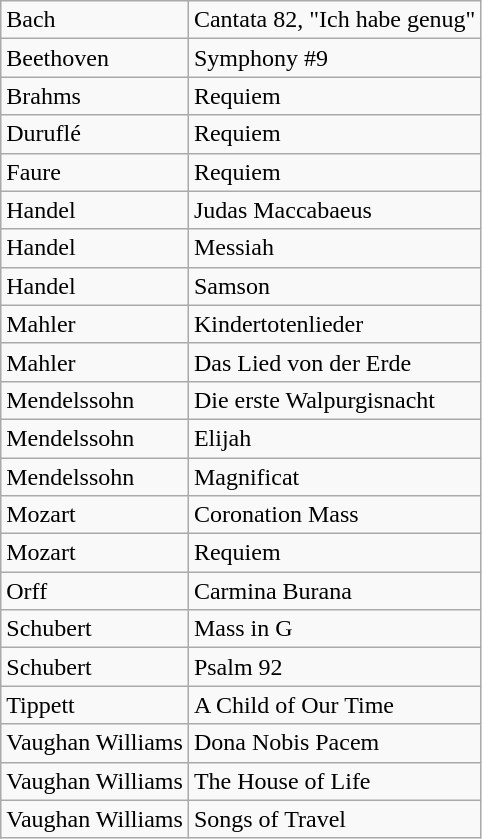<table class="wikitable">
<tr>
<td>Bach</td>
<td>Cantata 82, "Ich habe genug"</td>
</tr>
<tr>
<td>Beethoven</td>
<td>Symphony #9</td>
</tr>
<tr>
<td>Brahms</td>
<td>Requiem</td>
</tr>
<tr>
<td>Duruflé</td>
<td>Requiem</td>
</tr>
<tr>
<td>Faure</td>
<td>Requiem</td>
</tr>
<tr>
<td>Handel</td>
<td>Judas Maccabaeus</td>
</tr>
<tr>
<td>Handel</td>
<td>Messiah</td>
</tr>
<tr>
<td>Handel</td>
<td>Samson</td>
</tr>
<tr>
<td>Mahler</td>
<td>Kindertotenlieder</td>
</tr>
<tr>
<td>Mahler</td>
<td>Das Lied von der Erde</td>
</tr>
<tr>
<td>Mendelssohn</td>
<td>Die erste Walpurgisnacht</td>
</tr>
<tr>
<td>Mendelssohn</td>
<td>Elijah</td>
</tr>
<tr>
<td>Mendelssohn</td>
<td>Magnificat</td>
</tr>
<tr>
<td>Mozart</td>
<td>Coronation Mass</td>
</tr>
<tr>
<td>Mozart</td>
<td>Requiem</td>
</tr>
<tr>
<td>Orff</td>
<td>Carmina Burana</td>
</tr>
<tr>
<td>Schubert</td>
<td>Mass in G</td>
</tr>
<tr>
<td>Schubert</td>
<td>Psalm 92</td>
</tr>
<tr>
<td>Tippett</td>
<td>A Child of Our Time</td>
</tr>
<tr>
<td>Vaughan Williams</td>
<td>Dona Nobis Pacem</td>
</tr>
<tr>
<td>Vaughan Williams</td>
<td>The House of Life</td>
</tr>
<tr>
<td>Vaughan Williams</td>
<td>Songs of Travel</td>
</tr>
</table>
